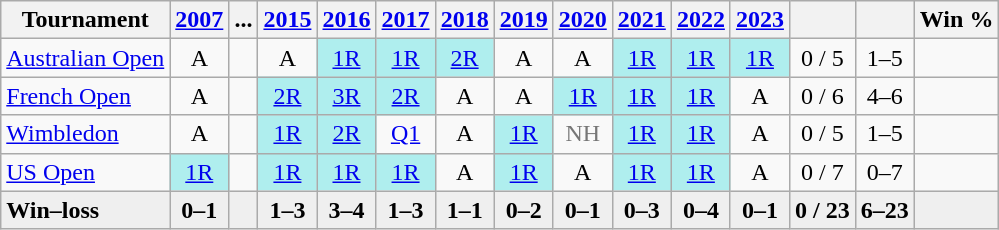<table class=wikitable nowrap style="text-align:center">
<tr>
<th>Tournament</th>
<th><a href='#'>2007</a></th>
<th>...</th>
<th><a href='#'>2015</a></th>
<th><a href='#'>2016</a></th>
<th><a href='#'>2017</a></th>
<th><a href='#'>2018</a></th>
<th><a href='#'>2019</a></th>
<th><a href='#'>2020</a></th>
<th><a href='#'>2021</a></th>
<th><a href='#'>2022</a></th>
<th><a href='#'>2023</a></th>
<th></th>
<th></th>
<th>Win %</th>
</tr>
<tr>
<td align=left><a href='#'>Australian Open</a></td>
<td>A</td>
<td></td>
<td>A</td>
<td bgcolor=afeeee><a href='#'>1R</a></td>
<td bgcolor=afeeee><a href='#'>1R</a></td>
<td bgcolor=afeeee><a href='#'>2R</a></td>
<td>A</td>
<td>A</td>
<td bgcolor=afeeee><a href='#'>1R</a></td>
<td bgcolor=afeeee><a href='#'>1R</a></td>
<td bgcolor=afeeee><a href='#'>1R</a></td>
<td>0 / 5</td>
<td>1–5</td>
<td></td>
</tr>
<tr>
<td align=left><a href='#'>French Open</a></td>
<td>A</td>
<td></td>
<td bgcolor=afeeee><a href='#'>2R</a></td>
<td bgcolor=afeeee><a href='#'>3R</a></td>
<td bgcolor=afeeee><a href='#'>2R</a></td>
<td>A</td>
<td>A</td>
<td bgcolor=afeeee><a href='#'>1R</a></td>
<td bgcolor=afeeee><a href='#'>1R</a></td>
<td bgcolor=afeeee><a href='#'>1R</a></td>
<td>A</td>
<td>0 / 6</td>
<td>4–6</td>
<td></td>
</tr>
<tr>
<td align=left><a href='#'>Wimbledon</a></td>
<td>A</td>
<td></td>
<td bgcolor=afeeee><a href='#'>1R</a></td>
<td bgcolor=afeeee><a href='#'>2R</a></td>
<td><a href='#'>Q1</a></td>
<td>A</td>
<td bgcolor=afeeee><a href='#'>1R</a></td>
<td style=color:#767676>NH</td>
<td bgcolor=afeeee><a href='#'>1R</a></td>
<td bgcolor=afeeee><a href='#'>1R</a></td>
<td>A</td>
<td>0 / 5</td>
<td>1–5</td>
<td></td>
</tr>
<tr>
<td align=left><a href='#'>US Open</a></td>
<td bgcolor=afeeee><a href='#'>1R</a></td>
<td></td>
<td bgcolor=afeeee><a href='#'>1R</a></td>
<td bgcolor=afeeee><a href='#'>1R</a></td>
<td bgcolor=afeeee><a href='#'>1R</a></td>
<td>A</td>
<td bgcolor=afeeee><a href='#'>1R</a></td>
<td>A</td>
<td bgcolor=afeeee><a href='#'>1R</a></td>
<td bgcolor=afeeee><a href='#'>1R</a></td>
<td>A</td>
<td>0 / 7</td>
<td>0–7</td>
<td></td>
</tr>
<tr style=background:#efefef;font-weight:bold>
<td align=left>Win–loss</td>
<td>0–1</td>
<td></td>
<td>1–3</td>
<td>3–4</td>
<td>1–3</td>
<td>1–1</td>
<td>0–2</td>
<td>0–1</td>
<td>0–3</td>
<td>0–4</td>
<td>0–1</td>
<td>0 / 23</td>
<td>6–23</td>
<td></td>
</tr>
</table>
